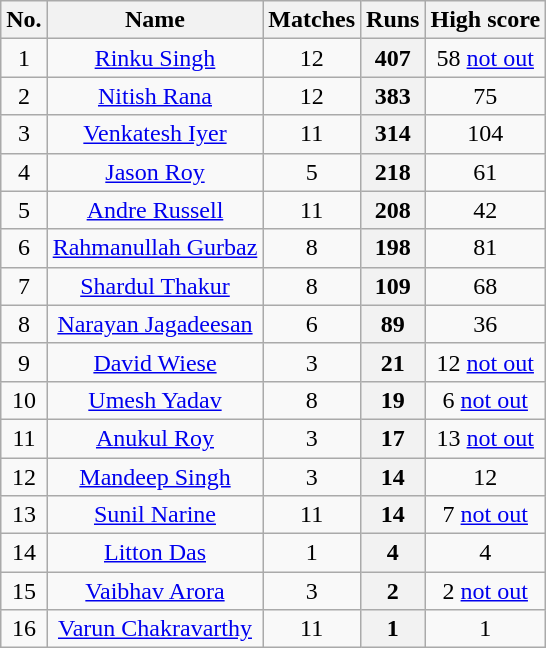<table class="wikitable sortable" style="text-align: center;">
<tr>
<th>No.</th>
<th>Name</th>
<th>Matches</th>
<th>Runs</th>
<th>High score</th>
</tr>
<tr>
<td>1</td>
<td><a href='#'>Rinku Singh</a></td>
<td>12</td>
<th>407</th>
<td>58 <a href='#'>not out</a></td>
</tr>
<tr>
<td>2</td>
<td><a href='#'>Nitish Rana</a></td>
<td>12</td>
<th>383</th>
<td>75</td>
</tr>
<tr>
<td>3</td>
<td><a href='#'>Venkatesh Iyer</a></td>
<td>11</td>
<th>314</th>
<td>104</td>
</tr>
<tr>
<td>4</td>
<td><a href='#'>Jason Roy</a></td>
<td>5</td>
<th>218</th>
<td>61</td>
</tr>
<tr>
<td>5</td>
<td><a href='#'>Andre Russell</a></td>
<td>11</td>
<th>208</th>
<td>42</td>
</tr>
<tr>
<td>6</td>
<td><a href='#'>Rahmanullah Gurbaz</a></td>
<td>8</td>
<th>198</th>
<td>81</td>
</tr>
<tr>
<td>7</td>
<td><a href='#'>Shardul Thakur</a></td>
<td>8</td>
<th>109</th>
<td>68</td>
</tr>
<tr>
<td>8</td>
<td><a href='#'>Narayan Jagadeesan</a></td>
<td>6</td>
<th>89</th>
<td>36</td>
</tr>
<tr>
<td>9</td>
<td><a href='#'>David Wiese</a></td>
<td>3</td>
<th>21</th>
<td>12 <a href='#'>not out</a></td>
</tr>
<tr>
<td>10</td>
<td><a href='#'>Umesh Yadav</a></td>
<td>8</td>
<th>19</th>
<td>6 <a href='#'>not out</a></td>
</tr>
<tr>
<td>11</td>
<td><a href='#'>Anukul Roy</a></td>
<td>3</td>
<th>17</th>
<td>13 <a href='#'>not out</a></td>
</tr>
<tr>
<td>12</td>
<td><a href='#'>Mandeep Singh</a></td>
<td>3</td>
<th>14</th>
<td>12</td>
</tr>
<tr>
<td>13</td>
<td><a href='#'>Sunil Narine</a></td>
<td>11</td>
<th>14</th>
<td>7 <a href='#'>not out</a></td>
</tr>
<tr>
<td>14</td>
<td><a href='#'>Litton Das</a></td>
<td>1</td>
<th>4</th>
<td>4</td>
</tr>
<tr>
<td>15</td>
<td><a href='#'>Vaibhav Arora</a></td>
<td>3</td>
<th>2</th>
<td>2 <a href='#'>not out</a></td>
</tr>
<tr>
<td>16</td>
<td><a href='#'>Varun Chakravarthy</a></td>
<td>11</td>
<th>1</th>
<td>1</td>
</tr>
</table>
